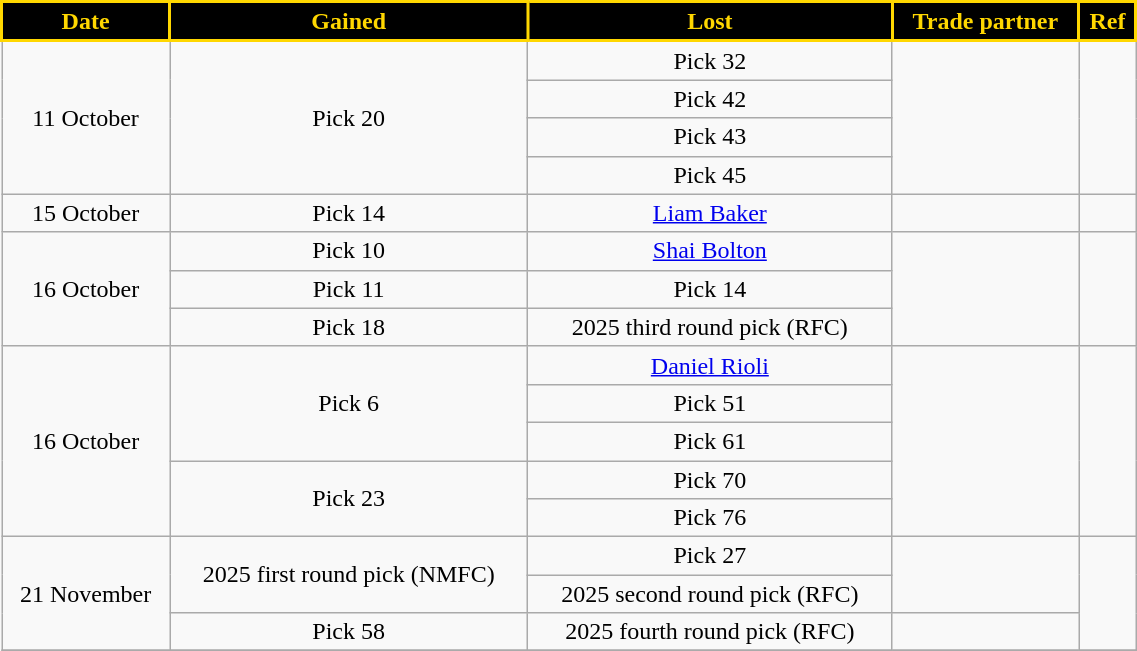<table class="wikitable" style="text-align:center; font-size:100%; width:60%;">
<tr>
<th style="background:black; border: solid gold 2px; color:gold;">Date</th>
<th style="background:black; border: solid gold 2px; color:gold;">Gained</th>
<th style="background:black; border: solid gold 2px; color:gold;">Lost</th>
<th style="background:black; border: solid gold 2px; color:gold;">Trade partner</th>
<th style="background:black; border: solid gold 2px; color:gold;">Ref</th>
</tr>
<tr>
<td rowspan=4>11 October</td>
<td rowspan=4>Pick 20</td>
<td>Pick 32</td>
<td rowspan=4></td>
<td rowspan=4></td>
</tr>
<tr>
<td>Pick 42</td>
</tr>
<tr>
<td>Pick 43</td>
</tr>
<tr>
<td>Pick 45</td>
</tr>
<tr>
<td>15 October</td>
<td>Pick 14</td>
<td><a href='#'>Liam Baker</a></td>
<td></td>
<td></td>
</tr>
<tr>
<td rowspan=3>16 October</td>
<td>Pick 10</td>
<td><a href='#'>Shai Bolton</a></td>
<td rowspan=3></td>
<td rowspan=3></td>
</tr>
<tr>
<td>Pick 11</td>
<td>Pick 14</td>
</tr>
<tr>
<td>Pick 18</td>
<td>2025 third round pick (RFC)</td>
</tr>
<tr>
<td rowspan=5>16 October</td>
<td rowspan=3>Pick 6</td>
<td><a href='#'>Daniel Rioli</a></td>
<td rowspan=5></td>
<td rowspan=5></td>
</tr>
<tr>
<td>Pick 51</td>
</tr>
<tr>
<td>Pick 61</td>
</tr>
<tr>
<td rowspan=2>Pick 23</td>
<td>Pick 70</td>
</tr>
<tr>
<td>Pick 76</td>
</tr>
<tr>
<td rowspan=3>21 November</td>
<td rowspan=2>2025 first round pick (NMFC)</td>
<td>Pick 27</td>
<td rowspan=2></td>
<td rowspan=3></td>
</tr>
<tr>
<td>2025 second round pick (RFC)</td>
</tr>
<tr>
<td>Pick 58</td>
<td>2025 fourth round pick (RFC)</td>
<td></td>
</tr>
<tr>
</tr>
</table>
